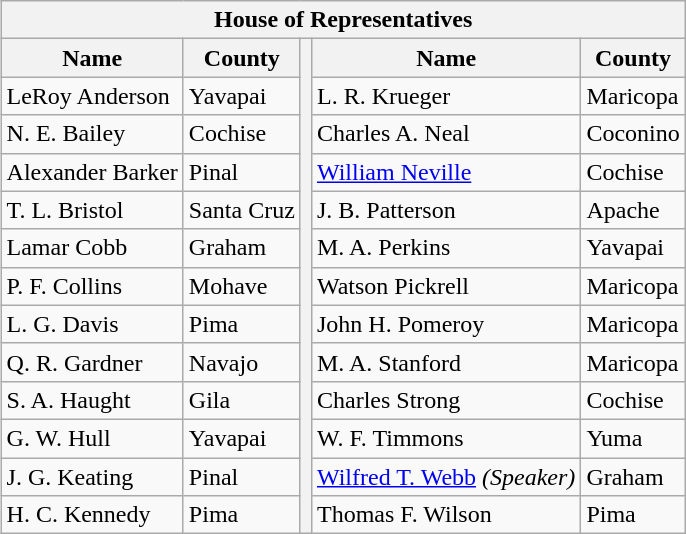<table class="wikitable" style="float: right">
<tr>
<th colspan="5">House of Representatives</th>
</tr>
<tr>
<th>Name</th>
<th>County</th>
<th rowspan="13"></th>
<th>Name</th>
<th>County</th>
</tr>
<tr>
<td>LeRoy Anderson</td>
<td>Yavapai</td>
<td>L. R. Krueger</td>
<td>Maricopa</td>
</tr>
<tr>
<td>N. E. Bailey</td>
<td>Cochise</td>
<td>Charles A. Neal</td>
<td>Coconino</td>
</tr>
<tr>
<td>Alexander Barker</td>
<td>Pinal</td>
<td><a href='#'>William Neville</a></td>
<td>Cochise</td>
</tr>
<tr>
<td>T. L. Bristol</td>
<td>Santa Cruz</td>
<td>J. B. Patterson</td>
<td>Apache</td>
</tr>
<tr>
<td>Lamar Cobb</td>
<td>Graham</td>
<td>M. A. Perkins</td>
<td>Yavapai</td>
</tr>
<tr>
<td>P. F. Collins</td>
<td>Mohave</td>
<td>Watson Pickrell</td>
<td>Maricopa</td>
</tr>
<tr>
<td>L. G. Davis</td>
<td>Pima</td>
<td>John H. Pomeroy</td>
<td>Maricopa</td>
</tr>
<tr>
<td>Q. R. Gardner</td>
<td>Navajo</td>
<td>M. A. Stanford</td>
<td>Maricopa</td>
</tr>
<tr>
<td>S. A. Haught</td>
<td>Gila</td>
<td>Charles Strong</td>
<td>Cochise</td>
</tr>
<tr>
<td>G. W. Hull</td>
<td>Yavapai</td>
<td>W. F. Timmons</td>
<td>Yuma</td>
</tr>
<tr>
<td>J. G. Keating</td>
<td>Pinal</td>
<td><a href='#'>Wilfred T. Webb</a> <em>(Speaker)</em></td>
<td>Graham</td>
</tr>
<tr>
<td>H. C. Kennedy</td>
<td>Pima</td>
<td>Thomas F. Wilson</td>
<td>Pima</td>
</tr>
</table>
